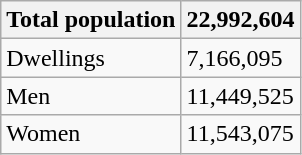<table class="wikitable">
<tr>
<th>Total population</th>
<th>22,992,604</th>
</tr>
<tr>
<td>Dwellings</td>
<td>7,166,095</td>
</tr>
<tr>
<td>Men</td>
<td>11,449,525</td>
</tr>
<tr>
<td>Women</td>
<td>11,543,075</td>
</tr>
</table>
